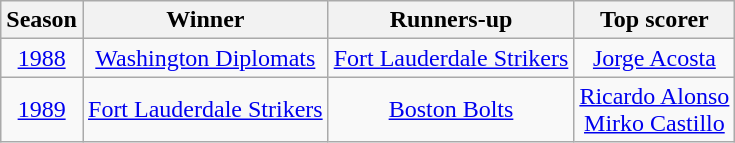<table class="wikitable" style="text-align: center;">
<tr>
<th>Season</th>
<th>Winner</th>
<th>Runners-up</th>
<th>Top scorer</th>
</tr>
<tr>
<td><a href='#'>1988</a></td>
<td><a href='#'>Washington Diplomats</a></td>
<td><a href='#'>Fort Lauderdale Strikers</a></td>
<td><a href='#'>Jorge Acosta</a></td>
</tr>
<tr>
<td><a href='#'>1989</a></td>
<td><a href='#'>Fort Lauderdale Strikers</a></td>
<td><a href='#'>Boston Bolts</a></td>
<td><a href='#'>Ricardo Alonso</a><br><a href='#'>Mirko Castillo</a></td>
</tr>
</table>
